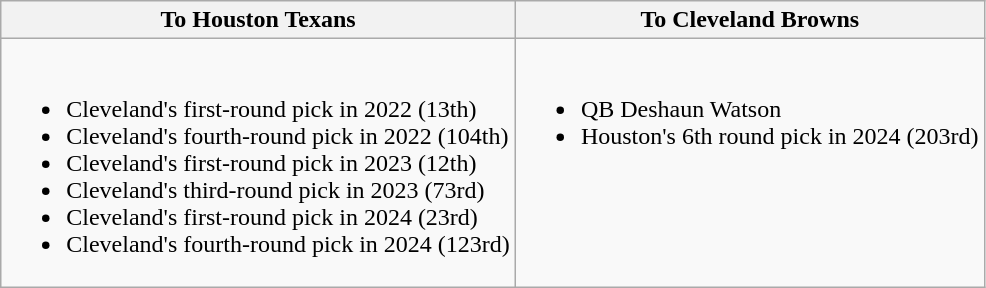<table class="wikitable">
<tr>
<th>To Houston Texans</th>
<th>To Cleveland Browns</th>
</tr>
<tr>
<td valign="top"><br><ul><li>Cleveland's first-round pick in 2022 (13th)</li><li>Cleveland's fourth-round pick in 2022 (104th)</li><li>Cleveland's first-round pick in 2023 (12th)</li><li>Cleveland's third-round pick in 2023 (73rd)</li><li>Cleveland's first-round pick in 2024 (23rd)</li><li>Cleveland's fourth-round pick in 2024 (123rd)</li></ul></td>
<td valign="top"><br><ul><li>QB Deshaun Watson</li><li>Houston's 6th round pick in 2024 (203rd)</li></ul></td>
</tr>
</table>
